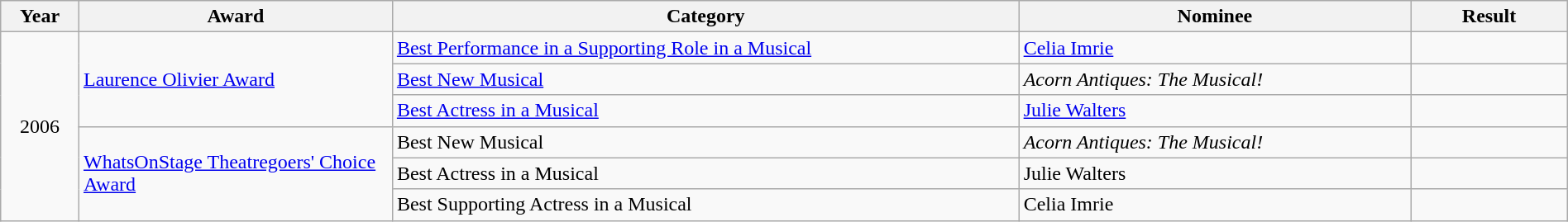<table class="wikitable" style="width: 100%;">
<tr>
<th style="width: 5%;">Year</th>
<th style="width: 20%;">Award</th>
<th style="width: 40%;">Category</th>
<th style="width: 25%;">Nominee</th>
<th style="width: 10%;">Result</th>
</tr>
<tr>
<td rowspan="6" style="text-align: center;">2006</td>
<td rowspan="3"><a href='#'>Laurence Olivier Award</a></td>
<td><a href='#'>Best Performance in a Supporting Role in a Musical</a></td>
<td><a href='#'>Celia Imrie</a></td>
<td></td>
</tr>
<tr>
<td><a href='#'>Best New Musical</a></td>
<td><em>Acorn Antiques: The Musical!</em></td>
<td></td>
</tr>
<tr>
<td><a href='#'>Best Actress in a Musical</a></td>
<td><a href='#'>Julie Walters</a></td>
<td></td>
</tr>
<tr>
<td rowspan="3"><a href='#'>WhatsOnStage Theatregoers' Choice Award</a></td>
<td>Best New Musical</td>
<td><em>Acorn Antiques: The Musical!</em></td>
<td></td>
</tr>
<tr>
<td>Best Actress in a Musical</td>
<td>Julie Walters</td>
<td></td>
</tr>
<tr>
<td>Best Supporting Actress in a Musical</td>
<td>Celia Imrie</td>
<td></td>
</tr>
</table>
